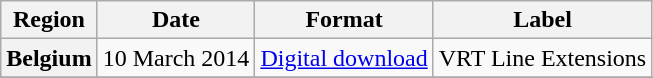<table class="wikitable plainrowheaders">
<tr>
<th scope="col">Region</th>
<th scope="col">Date</th>
<th scope="col">Format</th>
<th scope="col">Label</th>
</tr>
<tr>
<th scope="row">Belgium</th>
<td>10 March 2014</td>
<td><a href='#'>Digital download</a></td>
<td>VRT Line Extensions</td>
</tr>
<tr>
</tr>
</table>
